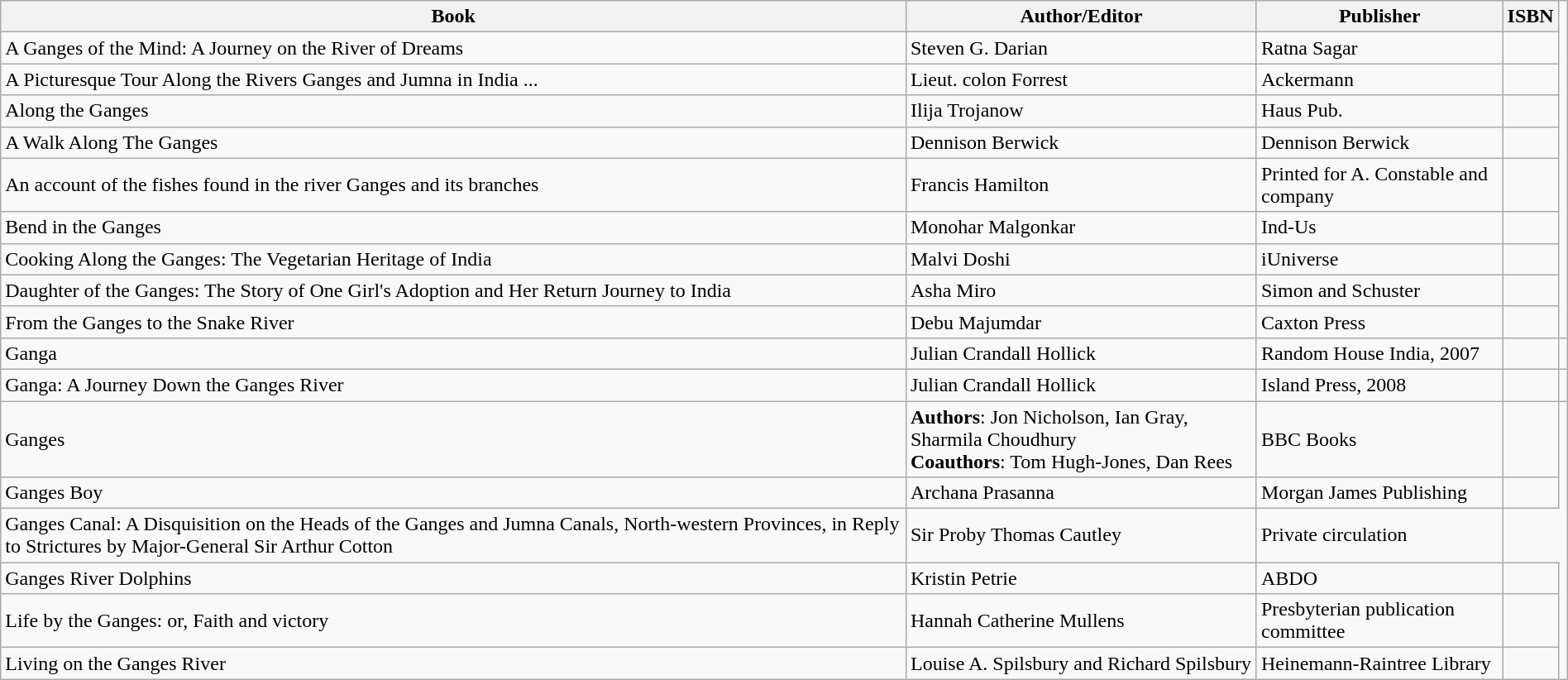<table class="wikitable sortable" style="width: 100%;">
<tr>
<th>Book</th>
<th>Author/Editor</th>
<th>Publisher</th>
<th>ISBN</th>
</tr>
<tr>
<td>A Ganges of the Mind: A Journey on the River of Dreams</td>
<td>Steven G. Darian</td>
<td>Ratna Sagar</td>
<td></td>
</tr>
<tr>
<td>A Picturesque Tour Along the Rivers Ganges and Jumna in India ...</td>
<td>Lieut. colon Forrest</td>
<td>Ackermann</td>
<td></td>
</tr>
<tr>
<td>Along the Ganges</td>
<td>Ilija Trojanow</td>
<td>Haus Pub.</td>
<td></td>
</tr>
<tr>
<td>A Walk Along The Ganges</td>
<td>Dennison Berwick</td>
<td>Dennison Berwick</td>
<td></td>
</tr>
<tr>
<td>An account of the fishes found in the river Ganges and its branches</td>
<td>Francis Hamilton</td>
<td>Printed for A. Constable and company</td>
<td></td>
</tr>
<tr>
<td>Bend in the Ganges</td>
<td>Monohar Malgonkar</td>
<td>Ind-Us</td>
<td></td>
</tr>
<tr>
<td>Cooking Along the Ganges: The Vegetarian Heritage of India</td>
<td>Malvi Doshi</td>
<td>iUniverse</td>
<td></td>
</tr>
<tr>
<td>Daughter of the Ganges: The Story of One Girl's Adoption and Her Return Journey to India</td>
<td>Asha Miro</td>
<td>Simon and Schuster</td>
<td></td>
</tr>
<tr>
<td>From the Ganges to the Snake River</td>
<td>Debu Majumdar</td>
<td>Caxton Press</td>
<td></td>
</tr>
<tr>
<td>Ganga</td>
<td>Julian Crandall Hollick</td>
<td>Random House India, 2007</td>
<td></td>
<td></td>
</tr>
<tr>
<td>Ganga: A Journey Down the Ganges River</td>
<td>Julian Crandall Hollick</td>
<td>Island Press, 2008</td>
<td></td>
<td></td>
</tr>
<tr>
<td>Ganges</td>
<td><strong>Authors</strong>: Jon Nicholson, Ian Gray, Sharmila Choudhury <br> <strong>Coauthors</strong>: Tom Hugh-Jones, Dan Rees</td>
<td>BBC Books</td>
<td></td>
</tr>
<tr>
<td>Ganges Boy</td>
<td>Archana Prasanna</td>
<td>Morgan James Publishing</td>
<td></td>
</tr>
<tr>
<td>Ganges Canal: A Disquisition on the Heads of the Ganges and Jumna Canals, North-western Provinces, in Reply to Strictures by Major-General Sir Arthur Cotton</td>
<td>Sir Proby Thomas Cautley</td>
<td>Private circulation</td>
</tr>
<tr>
<td>Ganges River Dolphins</td>
<td>Kristin Petrie</td>
<td>ABDO</td>
<td></td>
</tr>
<tr>
<td>Life by the Ganges: or, Faith and victory</td>
<td>Hannah Catherine Mullens</td>
<td>Presbyterian publication committee</td>
<td></td>
</tr>
<tr>
<td>Living on the Ganges River</td>
<td>Louise A. Spilsbury and Richard Spilsbury</td>
<td>Heinemann-Raintree Library</td>
<td></td>
</tr>
</table>
